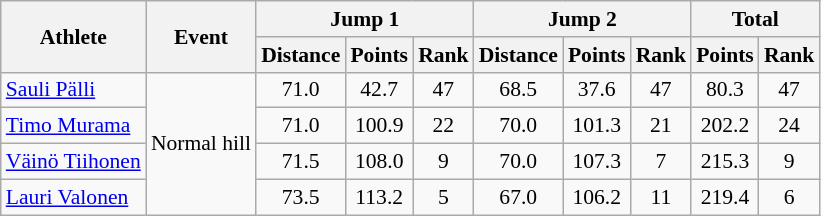<table class="wikitable" style="font-size:90%">
<tr>
<th rowspan="2">Athlete</th>
<th rowspan="2">Event</th>
<th colspan="3">Jump 1</th>
<th colspan="3">Jump 2</th>
<th colspan="2">Total</th>
</tr>
<tr>
<th>Distance</th>
<th>Points</th>
<th>Rank</th>
<th>Distance</th>
<th>Points</th>
<th>Rank</th>
<th>Points</th>
<th>Rank</th>
</tr>
<tr>
<td><a href='#'>Sauli Pälli</a></td>
<td rowspan="4">Normal hill</td>
<td align="center">71.0</td>
<td align="center">42.7</td>
<td align="center">47</td>
<td align="center">68.5</td>
<td align="center">37.6</td>
<td align="center">47</td>
<td align="center">80.3</td>
<td align="center">47</td>
</tr>
<tr>
<td><a href='#'>Timo Murama</a></td>
<td align="center">71.0</td>
<td align="center">100.9</td>
<td align="center">22</td>
<td align="center">70.0</td>
<td align="center">101.3</td>
<td align="center">21</td>
<td align="center">202.2</td>
<td align="center">24</td>
</tr>
<tr>
<td><a href='#'>Väinö Tiihonen</a></td>
<td align="center">71.5</td>
<td align="center">108.0</td>
<td align="center">9</td>
<td align="center">70.0</td>
<td align="center">107.3</td>
<td align="center">7</td>
<td align="center">215.3</td>
<td align="center">9</td>
</tr>
<tr>
<td><a href='#'>Lauri Valonen</a></td>
<td align="center">73.5</td>
<td align="center">113.2</td>
<td align="center">5</td>
<td align="center">67.0</td>
<td align="center">106.2</td>
<td align="center">11</td>
<td align="center">219.4</td>
<td align="center">6</td>
</tr>
</table>
